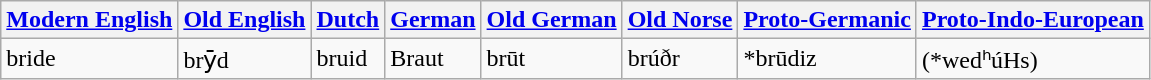<table class="wikitable">
<tr>
<th><a href='#'>Modern English</a></th>
<th><a href='#'>Old English</a></th>
<th><a href='#'>Dutch</a></th>
<th><a href='#'>German</a></th>
<th><a href='#'>Old German</a></th>
<th><a href='#'>Old Norse</a></th>
<th><a href='#'>Proto-Germanic</a></th>
<th><a href='#'>Proto-Indo-European</a></th>
</tr>
<tr>
<td>bride</td>
<td>brȳd</td>
<td>bruid</td>
<td>Braut</td>
<td>brūt</td>
<td>brúðr</td>
<td>*brūdiz</td>
<td>(*wedʰúHs)</td>
</tr>
</table>
